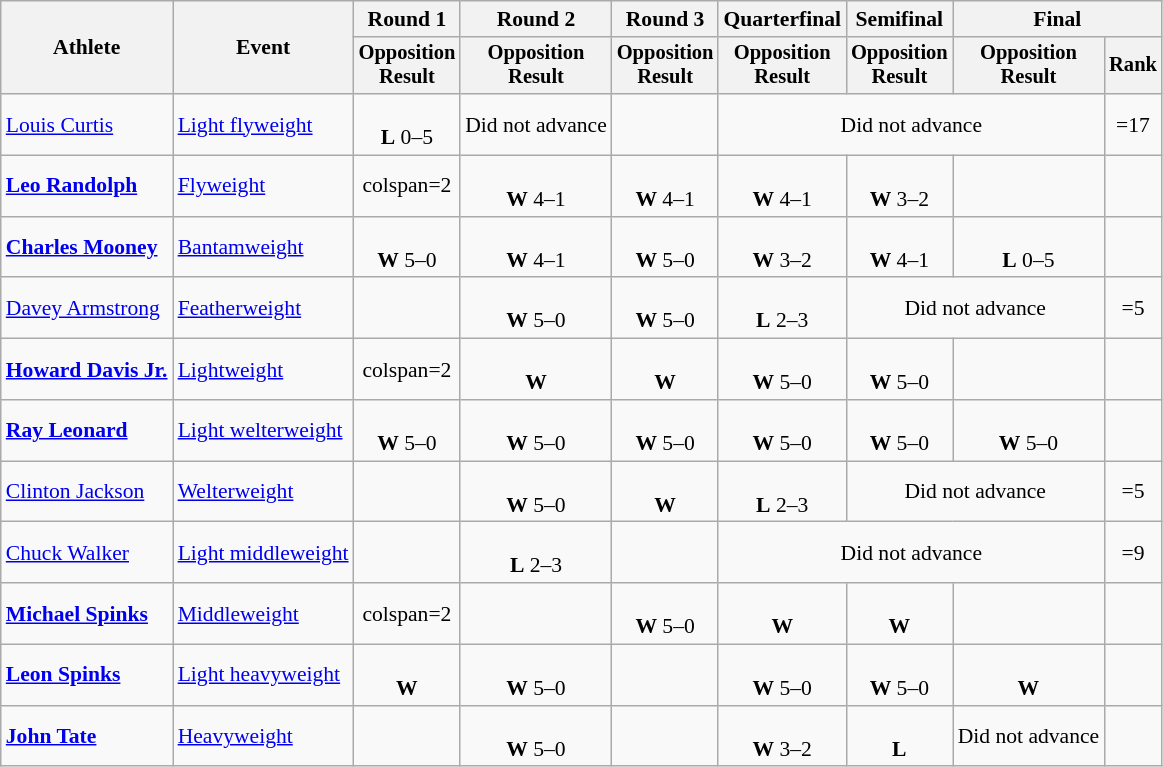<table class=wikitable style=font-size:90%;text-align:center>
<tr>
<th rowspan=2>Athlete</th>
<th rowspan=2>Event</th>
<th>Round 1</th>
<th>Round 2</th>
<th>Round 3</th>
<th>Quarterfinal</th>
<th>Semifinal</th>
<th colspan=2>Final</th>
</tr>
<tr style=font-size:95%>
<th>Opposition<br>Result</th>
<th>Opposition<br>Result</th>
<th>Opposition<br>Result</th>
<th>Opposition<br>Result</th>
<th>Opposition<br>Result</th>
<th>Opposition<br>Result</th>
<th>Rank</th>
</tr>
<tr>
<td align=left><a href='#'>Louis Curtis</a></td>
<td align=left><a href='#'>Light flyweight</a></td>
<td><br><strong>L</strong> 0–5</td>
<td>Did not advance</td>
<td></td>
<td colspan=3>Did not advance</td>
<td>=17</td>
</tr>
<tr>
<td align=left><strong><a href='#'>Leo Randolph</a></strong></td>
<td align=left><a href='#'>Flyweight</a></td>
<td>colspan=2 </td>
<td><br><strong>W</strong> 4–1</td>
<td><br><strong>W</strong> 4–1</td>
<td><br><strong>W</strong> 4–1</td>
<td><br><strong>W</strong> 3–2</td>
<td></td>
</tr>
<tr>
<td align=left><strong><a href='#'>Charles Mooney</a></strong></td>
<td align=left><a href='#'>Bantamweight</a></td>
<td><br><strong>W</strong> 5–0</td>
<td><br><strong>W</strong> 4–1</td>
<td><br><strong>W</strong> 5–0</td>
<td><br><strong>W</strong> 3–2</td>
<td><br><strong>W</strong> 4–1</td>
<td><br><strong>L</strong> 0–5</td>
<td></td>
</tr>
<tr>
<td align=left><a href='#'>Davey Armstrong</a></td>
<td align=left><a href='#'>Featherweight</a></td>
<td></td>
<td><br><strong>W</strong> 5–0</td>
<td><br><strong>W</strong> 5–0</td>
<td><br><strong>L</strong> 2–3</td>
<td colspan=2>Did not advance</td>
<td>=5</td>
</tr>
<tr>
<td align=left><strong><a href='#'>Howard Davis Jr.</a></strong></td>
<td align=left><a href='#'>Lightweight</a></td>
<td>colspan=2 </td>
<td><br><strong>W</strong> </td>
<td><br><strong>W</strong> </td>
<td><br><strong>W</strong> 5–0</td>
<td><br><strong>W</strong> 5–0</td>
<td></td>
</tr>
<tr>
<td align=left><strong><a href='#'>Ray Leonard</a></strong></td>
<td align=left><a href='#'>Light welterweight</a></td>
<td><br><strong>W</strong> 5–0</td>
<td><br><strong>W</strong> 5–0</td>
<td><br><strong>W</strong> 5–0</td>
<td><br><strong>W</strong> 5–0</td>
<td><br><strong>W</strong> 5–0</td>
<td><br><strong>W</strong> 5–0</td>
<td></td>
</tr>
<tr>
<td align=left><a href='#'>Clinton Jackson</a></td>
<td align=left><a href='#'>Welterweight</a></td>
<td></td>
<td><br><strong>W</strong> 5–0</td>
<td><br><strong>W</strong> </td>
<td><br><strong>L</strong> 2–3</td>
<td colspan=2>Did not advance</td>
<td>=5</td>
</tr>
<tr>
<td align=left><a href='#'>Chuck Walker</a></td>
<td align=left><a href='#'>Light middleweight</a></td>
<td></td>
<td><br><strong>L</strong> 2–3</td>
<td></td>
<td colspan=3>Did not advance</td>
<td>=9</td>
</tr>
<tr>
<td align=left><strong><a href='#'>Michael Spinks</a></strong></td>
<td align=left><a href='#'>Middleweight</a></td>
<td>colspan=2 </td>
<td></td>
<td><br><strong>W</strong> 5–0</td>
<td><br><strong>W</strong> </td>
<td><br><strong>W</strong> </td>
<td></td>
</tr>
<tr>
<td align=left><strong><a href='#'>Leon Spinks</a></strong></td>
<td align=left><a href='#'>Light heavyweight</a></td>
<td><br><strong>W</strong> </td>
<td><br><strong>W</strong> 5–0</td>
<td></td>
<td><br><strong>W</strong> 5–0</td>
<td><br><strong>W</strong> 5–0</td>
<td><br><strong>W</strong> </td>
<td></td>
</tr>
<tr>
<td align=left><strong><a href='#'>John Tate</a></strong></td>
<td align=left><a href='#'>Heavyweight</a></td>
<td></td>
<td><br><strong>W</strong> 5–0</td>
<td></td>
<td><br><strong>W</strong> 3–2</td>
<td><br><strong>L</strong> </td>
<td>Did not advance</td>
<td></td>
</tr>
</table>
